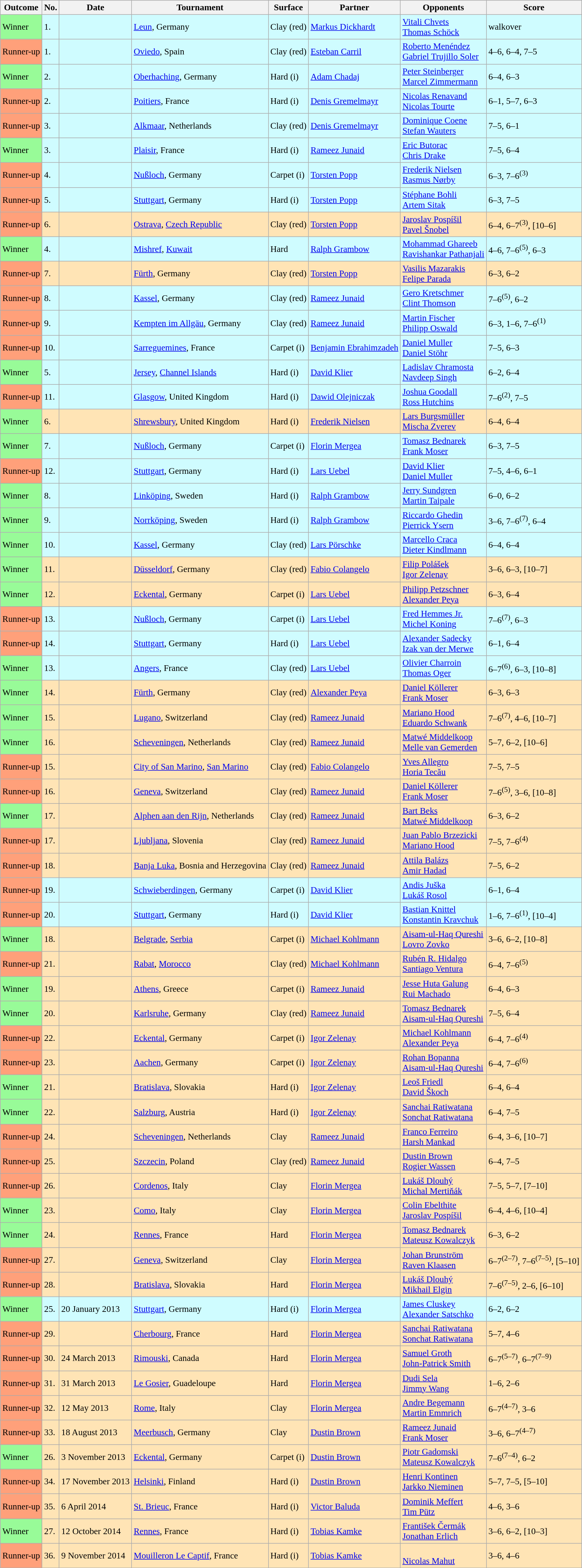<table class="sortable wikitable" style=font-size:97%>
<tr>
<th>Outcome</th>
<th>No.</th>
<th>Date</th>
<th>Tournament</th>
<th>Surface</th>
<th>Partner</th>
<th>Opponents</th>
<th>Score</th>
</tr>
<tr bgcolor="CFFCFF">
<td bgcolor="98FB98">Winner</td>
<td>1.</td>
<td></td>
<td><a href='#'>Leun</a>, Germany</td>
<td>Clay (red)</td>
<td> <a href='#'>Markus Dickhardt</a></td>
<td> <a href='#'>Vitali Chvets</a><br> <a href='#'>Thomas Schöck</a></td>
<td>walkover</td>
</tr>
<tr bgcolor="CFFCFF">
<td bgcolor="FFA07A">Runner-up</td>
<td>1.</td>
<td></td>
<td><a href='#'>Oviedo</a>, Spain</td>
<td>Clay (red)</td>
<td> <a href='#'>Esteban Carril</a></td>
<td> <a href='#'>Roberto Menéndez</a><br> <a href='#'>Gabriel Trujillo Soler</a></td>
<td>4–6, 6–4, 7–5</td>
</tr>
<tr bgcolor="CFFCFF">
<td bgcolor="98FB98">Winner</td>
<td>2.</td>
<td></td>
<td><a href='#'>Oberhaching</a>, Germany</td>
<td>Hard (i)</td>
<td> <a href='#'>Adam Chadaj</a></td>
<td> <a href='#'>Peter Steinberger</a><br> <a href='#'>Marcel Zimmermann</a></td>
<td>6–4, 6–3</td>
</tr>
<tr bgcolor="CFFCFF">
<td bgcolor="FFA07A">Runner-up</td>
<td>2.</td>
<td></td>
<td><a href='#'>Poitiers</a>, France</td>
<td>Hard (i)</td>
<td> <a href='#'>Denis Gremelmayr</a></td>
<td> <a href='#'>Nicolas Renavand</a><br> <a href='#'>Nicolas Tourte</a></td>
<td>6–1, 5–7, 6–3</td>
</tr>
<tr bgcolor="CFFCFF">
<td bgcolor="FFA07A">Runner-up</td>
<td>3.</td>
<td></td>
<td><a href='#'>Alkmaar</a>, Netherlands</td>
<td>Clay (red)</td>
<td> <a href='#'>Denis Gremelmayr</a></td>
<td> <a href='#'>Dominique Coene</a><br> <a href='#'>Stefan Wauters</a></td>
<td>7–5, 6–1</td>
</tr>
<tr bgcolor="CFFCFF">
<td bgcolor="98FB98">Winner</td>
<td>3.</td>
<td></td>
<td><a href='#'>Plaisir</a>, France</td>
<td>Hard (i)</td>
<td> <a href='#'>Rameez Junaid</a></td>
<td> <a href='#'>Eric Butorac</a><br> <a href='#'>Chris Drake</a></td>
<td>7–5, 6–4</td>
</tr>
<tr bgcolor="CFFCFF">
<td bgcolor="FFA07A">Runner-up</td>
<td>4.</td>
<td></td>
<td><a href='#'>Nußloch</a>, Germany</td>
<td>Carpet (i)</td>
<td> <a href='#'>Torsten Popp</a></td>
<td> <a href='#'>Frederik Nielsen</a><br> <a href='#'>Rasmus Nørby</a></td>
<td>6–3, 7–6<sup>(3)</sup></td>
</tr>
<tr bgcolor="CFFCFF">
<td bgcolor="FFA07A">Runner-up</td>
<td>5.</td>
<td></td>
<td><a href='#'>Stuttgart</a>, Germany</td>
<td>Hard (i)</td>
<td> <a href='#'>Torsten Popp</a></td>
<td> <a href='#'>Stéphane Bohli</a><br> <a href='#'>Artem Sitak</a></td>
<td>6–3, 7–5</td>
</tr>
<tr bgcolor="moccasin">
<td bgcolor="FFA07A">Runner-up</td>
<td>6.</td>
<td></td>
<td><a href='#'>Ostrava</a>, <a href='#'>Czech Republic</a></td>
<td>Clay (red)</td>
<td> <a href='#'>Torsten Popp</a></td>
<td> <a href='#'>Jaroslav Pospíšil</a><br> <a href='#'>Pavel Šnobel</a></td>
<td>6–4, 6–7<sup>(3)</sup>, [10–6]</td>
</tr>
<tr bgcolor="CFFCFF">
<td bgcolor="98FB98">Winner</td>
<td>4.</td>
<td></td>
<td><a href='#'>Mishref</a>, <a href='#'>Kuwait</a></td>
<td>Hard</td>
<td> <a href='#'>Ralph Grambow</a></td>
<td> <a href='#'>Mohammad Ghareeb</a><br> <a href='#'>Ravishankar Pathanjali</a></td>
<td>4–6, 7–6<sup>(5)</sup>, 6–3</td>
</tr>
<tr bgcolor="moccasin">
<td bgcolor="FFA07A">Runner-up</td>
<td>7.</td>
<td></td>
<td><a href='#'>Fürth</a>, Germany</td>
<td>Clay (red)</td>
<td> <a href='#'>Torsten Popp</a></td>
<td> <a href='#'>Vasilis Mazarakis</a><br> <a href='#'>Felipe Parada</a></td>
<td>6–3, 6–2</td>
</tr>
<tr bgcolor="CFFCFF">
<td bgcolor="FFA07A">Runner-up</td>
<td>8.</td>
<td></td>
<td><a href='#'>Kassel</a>, Germany</td>
<td>Clay (red)</td>
<td> <a href='#'>Rameez Junaid</a></td>
<td> <a href='#'>Gero Kretschmer</a><br> <a href='#'>Clint Thomson</a></td>
<td>7–6<sup>(5)</sup>, 6–2</td>
</tr>
<tr bgcolor="CFFCFF">
<td bgcolor="FFA07A">Runner-up</td>
<td>9.</td>
<td></td>
<td><a href='#'>Kempten im Allgäu</a>, Germany</td>
<td>Clay (red)</td>
<td> <a href='#'>Rameez Junaid</a></td>
<td> <a href='#'>Martin Fischer</a><br> <a href='#'>Philipp Oswald</a></td>
<td>6–3, 1–6, 7–6<sup>(1)</sup></td>
</tr>
<tr bgcolor="CFFCFF">
<td bgcolor="FFA07A">Runner-up</td>
<td>10.</td>
<td></td>
<td><a href='#'>Sarreguemines</a>, France</td>
<td>Carpet (i)</td>
<td> <a href='#'>Benjamin Ebrahimzadeh</a></td>
<td> <a href='#'>Daniel Muller</a><br> <a href='#'>Daniel Stöhr</a></td>
<td>7–5, 6–3</td>
</tr>
<tr bgcolor="CFFCFF">
<td bgcolor="98FB98">Winner</td>
<td>5.</td>
<td></td>
<td><a href='#'>Jersey</a>, <a href='#'>Channel Islands</a></td>
<td>Hard (i)</td>
<td> <a href='#'>David Klier</a></td>
<td> <a href='#'>Ladislav Chramosta</a><br> <a href='#'>Navdeep Singh</a></td>
<td>6–2, 6–4</td>
</tr>
<tr bgcolor="CFFCFF">
<td bgcolor="FFA07A">Runner-up</td>
<td>11.</td>
<td></td>
<td><a href='#'>Glasgow</a>, United Kingdom</td>
<td>Hard (i)</td>
<td> <a href='#'>Dawid Olejniczak</a></td>
<td> <a href='#'>Joshua Goodall</a><br> <a href='#'>Ross Hutchins</a></td>
<td>7–6<sup>(2)</sup>, 7–5</td>
</tr>
<tr bgcolor="moccasin">
<td bgcolor="98FB98">Winner</td>
<td>6.</td>
<td></td>
<td><a href='#'>Shrewsbury</a>, United Kingdom</td>
<td>Hard (i)</td>
<td> <a href='#'>Frederik Nielsen</a></td>
<td> <a href='#'>Lars Burgsmüller</a><br> <a href='#'>Mischa Zverev</a></td>
<td>6–4, 6–4</td>
</tr>
<tr bgcolor="CFFCFF">
<td bgcolor="98FB98">Winner</td>
<td>7.</td>
<td></td>
<td><a href='#'>Nußloch</a>, Germany</td>
<td>Carpet (i)</td>
<td> <a href='#'>Florin Mergea</a></td>
<td> <a href='#'>Tomasz Bednarek</a><br> <a href='#'>Frank Moser</a></td>
<td>6–3, 7–5</td>
</tr>
<tr bgcolor="CFFCFF">
<td bgcolor="FFA07A">Runner-up</td>
<td>12.</td>
<td></td>
<td><a href='#'>Stuttgart</a>, Germany</td>
<td>Hard (i)</td>
<td> <a href='#'>Lars Uebel</a></td>
<td> <a href='#'>David Klier</a><br> <a href='#'>Daniel Muller</a></td>
<td>7–5, 4–6, 6–1</td>
</tr>
<tr bgcolor="CFFCFF">
<td bgcolor="98FB98">Winner</td>
<td>8.</td>
<td></td>
<td><a href='#'>Linköping</a>, Sweden</td>
<td>Hard (i)</td>
<td> <a href='#'>Ralph Grambow</a></td>
<td> <a href='#'>Jerry Sundgren</a><br> <a href='#'>Martin Taipale</a></td>
<td>6–0, 6–2</td>
</tr>
<tr bgcolor="CFFCFF">
<td bgcolor="98FB98">Winner</td>
<td>9.</td>
<td></td>
<td><a href='#'>Norrköping</a>, Sweden</td>
<td>Hard (i)</td>
<td> <a href='#'>Ralph Grambow</a></td>
<td> <a href='#'>Riccardo Ghedin</a><br> <a href='#'>Pierrick Ysern</a></td>
<td>3–6, 7–6<sup>(7)</sup>, 6–4</td>
</tr>
<tr bgcolor="CFFCFF">
<td bgcolor="98FB98">Winner</td>
<td>10.</td>
<td></td>
<td><a href='#'>Kassel</a>, Germany</td>
<td>Clay (red)</td>
<td> <a href='#'>Lars Pörschke</a></td>
<td> <a href='#'>Marcello Craca</a><br> <a href='#'>Dieter Kindlmann</a></td>
<td>6–4, 6–4</td>
</tr>
<tr bgcolor="moccasin">
<td bgcolor="98FB98">Winner</td>
<td>11.</td>
<td></td>
<td><a href='#'>Düsseldorf</a>, Germany</td>
<td>Clay (red)</td>
<td> <a href='#'>Fabio Colangelo</a></td>
<td> <a href='#'>Filip Polášek</a><br> <a href='#'>Igor Zelenay</a></td>
<td>3–6, 6–3, [10–7]</td>
</tr>
<tr bgcolor="moccasin">
<td bgcolor="98FB98">Winner</td>
<td>12.</td>
<td></td>
<td><a href='#'>Eckental</a>, Germany</td>
<td>Carpet (i)</td>
<td> <a href='#'>Lars Uebel</a></td>
<td> <a href='#'>Philipp Petzschner</a><br> <a href='#'>Alexander Peya</a></td>
<td>6–3, 6–4</td>
</tr>
<tr bgcolor="CFFCFF">
<td bgcolor="FFA07A">Runner-up</td>
<td>13.</td>
<td></td>
<td><a href='#'>Nußloch</a>, Germany</td>
<td>Carpet (i)</td>
<td> <a href='#'>Lars Uebel</a></td>
<td> <a href='#'>Fred Hemmes Jr.</a><br> <a href='#'>Michel Koning</a></td>
<td>7–6<sup>(7)</sup>, 6–3</td>
</tr>
<tr bgcolor="CFFCFF">
<td bgcolor="FFA07A">Runner-up</td>
<td>14.</td>
<td></td>
<td><a href='#'>Stuttgart</a>, Germany</td>
<td>Hard (i)</td>
<td> <a href='#'>Lars Uebel</a></td>
<td> <a href='#'>Alexander Sadecky</a><br> <a href='#'>Izak van der Merwe</a></td>
<td>6–1, 6–4</td>
</tr>
<tr bgcolor="CFFCFF">
<td bgcolor="98FB98">Winner</td>
<td>13.</td>
<td></td>
<td><a href='#'>Angers</a>, France</td>
<td>Clay (red)</td>
<td> <a href='#'>Lars Uebel</a></td>
<td> <a href='#'>Olivier Charroin</a><br> <a href='#'>Thomas Oger</a></td>
<td>6–7<sup>(6)</sup>, 6–3, [10–8]</td>
</tr>
<tr bgcolor="moccasin">
<td bgcolor="98FB98">Winner</td>
<td>14.</td>
<td></td>
<td><a href='#'>Fürth</a>, Germany</td>
<td>Clay (red)</td>
<td> <a href='#'>Alexander Peya</a></td>
<td> <a href='#'>Daniel Köllerer</a><br> <a href='#'>Frank Moser</a></td>
<td>6–3, 6–3</td>
</tr>
<tr bgcolor="moccasin">
<td bgcolor="98FB98">Winner</td>
<td>15.</td>
<td></td>
<td><a href='#'>Lugano</a>, Switzerland</td>
<td>Clay (red)</td>
<td> <a href='#'>Rameez Junaid</a></td>
<td> <a href='#'>Mariano Hood</a><br> <a href='#'>Eduardo Schwank</a></td>
<td>7–6<sup>(7)</sup>, 4–6, [10–7]</td>
</tr>
<tr bgcolor="moccasin">
<td bgcolor="98FB98">Winner</td>
<td>16.</td>
<td></td>
<td><a href='#'>Scheveningen</a>, Netherlands</td>
<td>Clay (red)</td>
<td> <a href='#'>Rameez Junaid</a></td>
<td> <a href='#'>Matwé Middelkoop</a><br> <a href='#'>Melle van Gemerden</a></td>
<td>5–7, 6–2, [10–6]</td>
</tr>
<tr bgcolor="moccasin">
<td bgcolor="FFA07A">Runner-up</td>
<td>15.</td>
<td></td>
<td><a href='#'>City of San Marino</a>, <a href='#'>San Marino</a></td>
<td>Clay (red)</td>
<td> <a href='#'>Fabio Colangelo</a></td>
<td> <a href='#'>Yves Allegro</a><br> <a href='#'>Horia Tecău</a></td>
<td>7–5, 7–5</td>
</tr>
<tr bgcolor="moccasin">
<td bgcolor="FFA07A">Runner-up</td>
<td>16.</td>
<td></td>
<td><a href='#'>Geneva</a>, Switzerland</td>
<td>Clay (red)</td>
<td> <a href='#'>Rameez Junaid</a></td>
<td> <a href='#'>Daniel Köllerer</a><br> <a href='#'>Frank Moser</a></td>
<td>7–6<sup>(5)</sup>, 3–6, [10–8]</td>
</tr>
<tr bgcolor="moccasin">
<td bgcolor="98FB98">Winner</td>
<td>17.</td>
<td></td>
<td><a href='#'>Alphen aan den Rijn</a>, Netherlands</td>
<td>Clay (red)</td>
<td> <a href='#'>Rameez Junaid</a></td>
<td> <a href='#'>Bart Beks</a><br> <a href='#'>Matwé Middelkoop</a></td>
<td>6–3, 6–2</td>
</tr>
<tr bgcolor="moccasin">
<td bgcolor="FFA07A">Runner-up</td>
<td>17.</td>
<td></td>
<td><a href='#'>Ljubljana</a>, Slovenia</td>
<td>Clay (red)</td>
<td> <a href='#'>Rameez Junaid</a></td>
<td> <a href='#'>Juan Pablo Brzezicki</a><br> <a href='#'>Mariano Hood</a></td>
<td>7–5, 7–6<sup>(4)</sup></td>
</tr>
<tr bgcolor="moccasin">
<td bgcolor="FFA07A">Runner-up</td>
<td>18.</td>
<td></td>
<td><a href='#'>Banja Luka</a>, Bosnia and Herzegovina</td>
<td>Clay (red)</td>
<td> <a href='#'>Rameez Junaid</a></td>
<td> <a href='#'>Attila Balázs</a><br> <a href='#'>Amir Hadad</a></td>
<td>7–5, 6–2</td>
</tr>
<tr bgcolor="CFFCFF">
<td bgcolor="FFA07A">Runner-up</td>
<td>19.</td>
<td></td>
<td><a href='#'>Schwieberdingen</a>, Germany</td>
<td>Carpet (i)</td>
<td> <a href='#'>David Klier</a></td>
<td> <a href='#'>Andis Juška</a><br> <a href='#'>Lukáš Rosol</a></td>
<td>6–1, 6–4</td>
</tr>
<tr bgcolor="CFFCFF">
<td bgcolor="FFA07A">Runner-up</td>
<td>20.</td>
<td></td>
<td><a href='#'>Stuttgart</a>, Germany</td>
<td>Hard (i)</td>
<td> <a href='#'>David Klier</a></td>
<td> <a href='#'>Bastian Knittel</a><br> <a href='#'>Konstantin Kravchuk</a></td>
<td>1–6, 7–6<sup>(1)</sup>, [10–4]</td>
</tr>
<tr bgcolor="moccasin">
<td bgcolor="98FB98">Winner</td>
<td>18.</td>
<td></td>
<td><a href='#'>Belgrade</a>, <a href='#'>Serbia</a></td>
<td>Carpet (i)</td>
<td> <a href='#'>Michael Kohlmann</a></td>
<td> <a href='#'>Aisam-ul-Haq Qureshi</a><br> <a href='#'>Lovro Zovko</a></td>
<td>3–6, 6–2, [10–8]</td>
</tr>
<tr bgcolor="moccasin">
<td bgcolor="FFA07A">Runner-up</td>
<td>21.</td>
<td></td>
<td><a href='#'>Rabat</a>, <a href='#'>Morocco</a></td>
<td>Clay (red)</td>
<td> <a href='#'>Michael Kohlmann</a></td>
<td> <a href='#'>Rubén R. Hidalgo</a><br> <a href='#'>Santiago Ventura</a></td>
<td>6–4, 7–6<sup>(5)</sup></td>
</tr>
<tr bgcolor="moccasin">
<td bgcolor="98FB98">Winner</td>
<td>19.</td>
<td></td>
<td><a href='#'>Athens</a>, Greece</td>
<td>Carpet (i)</td>
<td> <a href='#'>Rameez Junaid</a></td>
<td> <a href='#'>Jesse Huta Galung</a><br> <a href='#'>Rui Machado</a></td>
<td>6–4, 6–3</td>
</tr>
<tr bgcolor="moccasin">
<td bgcolor="98FB98">Winner</td>
<td>20.</td>
<td></td>
<td><a href='#'>Karlsruhe</a>, Germany</td>
<td>Clay (red)</td>
<td> <a href='#'>Rameez Junaid</a></td>
<td> <a href='#'>Tomasz Bednarek</a><br> <a href='#'>Aisam-ul-Haq Qureshi</a></td>
<td>7–5, 6–4</td>
</tr>
<tr bgcolor="moccasin">
<td bgcolor="FFA07A">Runner-up</td>
<td>22.</td>
<td></td>
<td><a href='#'>Eckental</a>, Germany</td>
<td>Carpet (i)</td>
<td> <a href='#'>Igor Zelenay</a></td>
<td> <a href='#'>Michael Kohlmann</a><br> <a href='#'>Alexander Peya</a></td>
<td>6–4, 7–6<sup>(4)</sup></td>
</tr>
<tr bgcolor="moccasin">
<td bgcolor="FFA07A">Runner-up</td>
<td>23.</td>
<td></td>
<td><a href='#'>Aachen</a>, Germany</td>
<td>Carpet (i)</td>
<td> <a href='#'>Igor Zelenay</a></td>
<td> <a href='#'>Rohan Bopanna</a><br> <a href='#'>Aisam-ul-Haq Qureshi</a></td>
<td>6–4, 7–6<sup>(6)</sup></td>
</tr>
<tr bgcolor="moccasin">
<td bgcolor="98FB98">Winner</td>
<td>21.</td>
<td></td>
<td><a href='#'>Bratislava</a>, Slovakia</td>
<td>Hard (i)</td>
<td> <a href='#'>Igor Zelenay</a></td>
<td> <a href='#'>Leoš Friedl</a><br> <a href='#'>David Škoch</a></td>
<td>6–4, 6–4</td>
</tr>
<tr bgcolor="moccasin">
<td bgcolor="98FB98">Winner</td>
<td>22.</td>
<td></td>
<td><a href='#'>Salzburg</a>, Austria</td>
<td>Hard (i)</td>
<td> <a href='#'>Igor Zelenay</a></td>
<td> <a href='#'>Sanchai Ratiwatana</a><br> <a href='#'>Sonchat Ratiwatana</a></td>
<td>6–4, 7–5</td>
</tr>
<tr bgcolor="moccasin">
<td bgcolor="FFA07A">Runner-up</td>
<td>24.</td>
<td></td>
<td><a href='#'>Scheveningen</a>, Netherlands</td>
<td>Clay</td>
<td> <a href='#'>Rameez Junaid</a></td>
<td> <a href='#'>Franco Ferreiro</a><br> <a href='#'>Harsh Mankad</a></td>
<td>6–4, 3–6, [10–7]</td>
</tr>
<tr bgcolor="moccasin">
<td bgcolor="FFA07A">Runner-up</td>
<td>25.</td>
<td></td>
<td><a href='#'>Szczecin</a>, Poland</td>
<td>Clay (red)</td>
<td> <a href='#'>Rameez Junaid</a></td>
<td> <a href='#'>Dustin Brown</a><br> <a href='#'>Rogier Wassen</a></td>
<td>6–4, 7–5</td>
</tr>
<tr bgcolor="moccasin">
<td bgcolor="FFA07A">Runner-up</td>
<td>26.</td>
<td></td>
<td><a href='#'>Cordenos</a>, Italy</td>
<td>Clay</td>
<td> <a href='#'>Florin Mergea</a></td>
<td> <a href='#'>Lukáš Dlouhý</a><br> <a href='#'>Michal Mertiňák</a></td>
<td>7–5, 5–7, [7–10]</td>
</tr>
<tr bgcolor="moccasin">
<td bgcolor="98FB98">Winner</td>
<td>23.</td>
<td></td>
<td><a href='#'>Como</a>, Italy</td>
<td>Clay</td>
<td> <a href='#'>Florin Mergea</a></td>
<td> <a href='#'>Colin Ebelthite</a> <br>  <a href='#'>Jaroslav Pospíšil</a></td>
<td>6–4, 4–6, [10–4]</td>
</tr>
<tr bgcolor="moccasin">
<td bgcolor="98FB98">Winner</td>
<td>24.</td>
<td></td>
<td><a href='#'>Rennes</a>, France</td>
<td>Hard</td>
<td> <a href='#'>Florin Mergea</a></td>
<td> <a href='#'>Tomasz Bednarek</a> <br>  <a href='#'>Mateusz Kowalczyk</a></td>
<td>6–3, 6–2</td>
</tr>
<tr bgcolor="moccasin">
<td bgcolor="FFA07A">Runner-up</td>
<td>27.</td>
<td></td>
<td><a href='#'>Geneva</a>, Switzerland</td>
<td>Clay</td>
<td> <a href='#'>Florin Mergea</a></td>
<td> <a href='#'>Johan Brunström</a><br> <a href='#'>Raven Klaasen</a></td>
<td>6–7<sup>(2–7)</sup>, 7–6<sup>(7–5)</sup>, [5–10]</td>
</tr>
<tr bgcolor="moccasin">
<td bgcolor="FFA07A">Runner-up</td>
<td>28.</td>
<td></td>
<td><a href='#'>Bratislava</a>, Slovakia</td>
<td>Hard</td>
<td> <a href='#'>Florin Mergea</a></td>
<td> <a href='#'>Lukáš Dlouhý</a><br> <a href='#'>Mikhail Elgin</a></td>
<td>7–6<sup>(7–5)</sup>, 2–6, [6–10]</td>
</tr>
<tr bgcolor="CFFCFF">
<td bgcolor="98FB98">Winner</td>
<td>25.</td>
<td>20 January 2013</td>
<td><a href='#'>Stuttgart</a>, Germany</td>
<td>Hard (i)</td>
<td> <a href='#'>Florin Mergea</a></td>
<td> <a href='#'>James Cluskey</a><br> <a href='#'>Alexander Satschko</a></td>
<td>6–2, 6–2</td>
</tr>
<tr bgcolor="moccasin">
<td bgcolor="FFA07A">Runner-up</td>
<td>29.</td>
<td></td>
<td><a href='#'>Cherbourg</a>, France</td>
<td>Hard</td>
<td> <a href='#'>Florin Mergea</a></td>
<td> <a href='#'>Sanchai Ratiwatana</a><br> <a href='#'>Sonchat Ratiwatana</a></td>
<td>5–7, 4–6</td>
</tr>
<tr bgcolor=moccasin>
<td bgcolor="FFA07A">Runner-up</td>
<td>30.</td>
<td>24 March 2013</td>
<td><a href='#'>Rimouski</a>, Canada</td>
<td>Hard</td>
<td> <a href='#'>Florin Mergea</a></td>
<td> <a href='#'>Samuel Groth</a><br> <a href='#'>John-Patrick Smith</a></td>
<td>6–7<sup>(5–7)</sup>, 6–7<sup>(7–9)</sup></td>
</tr>
<tr bgcolor=moccasin>
<td bgcolor="FFA07A">Runner-up</td>
<td>31.</td>
<td>31 March 2013</td>
<td><a href='#'>Le Gosier</a>, Guadeloupe</td>
<td>Hard</td>
<td> <a href='#'>Florin Mergea</a></td>
<td> <a href='#'>Dudi Sela</a><br> <a href='#'>Jimmy Wang</a></td>
<td>1–6, 2–6</td>
</tr>
<tr bgcolor=moccasin>
<td bgcolor="FFA07A">Runner-up</td>
<td>32.</td>
<td>12 May 2013</td>
<td><a href='#'>Rome</a>, Italy</td>
<td>Clay</td>
<td> <a href='#'>Florin Mergea</a></td>
<td> <a href='#'>Andre Begemann</a><br> <a href='#'>Martin Emmrich</a></td>
<td>6–7<sup>(4–7)</sup>, 3–6</td>
</tr>
<tr bgcolor=moccasin>
<td bgcolor="FFA07A">Runner-up</td>
<td>33.</td>
<td>18 August 2013</td>
<td><a href='#'>Meerbusch</a>, Germany</td>
<td>Clay</td>
<td> <a href='#'>Dustin Brown</a></td>
<td> <a href='#'>Rameez Junaid</a><br> <a href='#'>Frank Moser</a></td>
<td>3–6, 6–7<sup>(4–7)</sup></td>
</tr>
<tr bgcolor=moccasin>
<td bgcolor="98FB98">Winner</td>
<td>26.</td>
<td>3 November 2013</td>
<td><a href='#'>Eckental</a>, Germany</td>
<td>Carpet (i)</td>
<td> <a href='#'>Dustin Brown</a></td>
<td> <a href='#'>Piotr Gadomski</a><br> <a href='#'>Mateusz Kowalczyk</a></td>
<td>7–6<sup>(7–4)</sup>, 6–2</td>
</tr>
<tr bgcolor=moccasin>
<td bgcolor="FFA07A">Runner-up</td>
<td>34.</td>
<td>17 November 2013</td>
<td><a href='#'>Helsinki</a>, Finland</td>
<td>Hard (i)</td>
<td> <a href='#'>Dustin Brown</a></td>
<td> <a href='#'>Henri Kontinen</a><br> <a href='#'>Jarkko Nieminen</a></td>
<td>5–7, 7–5, [5–10]</td>
</tr>
<tr bgcolor=moccasin>
<td bgcolor="FFA07A">Runner-up</td>
<td>35.</td>
<td>6 April 2014</td>
<td><a href='#'>St. Brieuc</a>, France</td>
<td>Hard (i)</td>
<td> <a href='#'>Victor Baluda</a></td>
<td> <a href='#'>Dominik Meffert</a><br> <a href='#'>Tim Pütz</a></td>
<td>4–6, 3–6</td>
</tr>
<tr bgcolor=moccasin>
<td bgcolor="98FB98">Winner</td>
<td>27.</td>
<td>12 October 2014</td>
<td><a href='#'>Rennes</a>, France</td>
<td>Hard (i)</td>
<td> <a href='#'>Tobias Kamke</a></td>
<td> <a href='#'>František Čermák</a><br> <a href='#'>Jonathan Erlich</a></td>
<td>3–6, 6–2, [10–3]</td>
</tr>
<tr bgcolor=moccasin>
<td bgcolor="FFA07A">Runner-up</td>
<td>36.</td>
<td>9 November 2014</td>
<td><a href='#'>Mouilleron Le Captif</a>, France</td>
<td>Hard (i)</td>
<td> <a href='#'>Tobias Kamke</a></td>
<td><br> <a href='#'>Nicolas Mahut</a></td>
<td>3–6, 4–6</td>
</tr>
</table>
